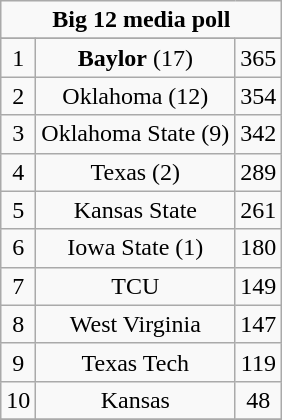<table class="wikitable" style="display: inline-table;">
<tr>
<td align="center" Colspan="3"><strong>Big 12 media poll</strong></td>
</tr>
<tr align="center">
</tr>
<tr align="center">
<td>1</td>
<td><strong>Baylor</strong> (17)</td>
<td>365</td>
</tr>
<tr align="center">
<td>2</td>
<td>Oklahoma (12)</td>
<td>354</td>
</tr>
<tr align="center">
<td>3</td>
<td>Oklahoma State (9)</td>
<td>342</td>
</tr>
<tr align="center">
<td>4</td>
<td>Texas (2)</td>
<td>289</td>
</tr>
<tr align="center">
<td>5</td>
<td>Kansas State</td>
<td>261</td>
</tr>
<tr align="center">
<td>6</td>
<td>Iowa State (1)</td>
<td>180</td>
</tr>
<tr align="center">
<td>7</td>
<td>TCU</td>
<td>149</td>
</tr>
<tr align="center">
<td>8</td>
<td>West Virginia</td>
<td>147</td>
</tr>
<tr align="center">
<td>9</td>
<td>Texas Tech</td>
<td>119</td>
</tr>
<tr align="center">
<td>10</td>
<td>Kansas</td>
<td>48</td>
</tr>
<tr>
</tr>
</table>
